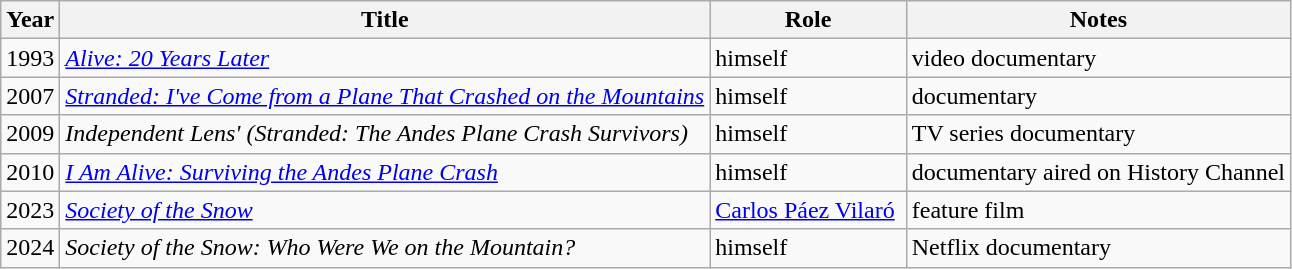<table class="wikitable">
<tr>
<th>Year</th>
<th>Title</th>
<th>Role</th>
<th>Notes</th>
</tr>
<tr>
<td rowspan="1">1993</td>
<td><em><a href='#'>Alive: 20 Years Later</a></em></td>
<td>himself</td>
<td>video documentary</td>
</tr>
<tr>
<td rowspan="1">2007</td>
<td><em><a href='#'>Stranded: I've Come from a Plane That Crashed on the Mountains</a></em></td>
<td>himself</td>
<td>documentary</td>
</tr>
<tr>
<td rowspan="1">2009</td>
<td><em>Independent Lens' (Stranded: The Andes Plane Crash Survivors)</em></td>
<td>himself</td>
<td>TV series documentary</td>
</tr>
<tr>
<td rowspan="1">2010</td>
<td><em><a href='#'>I Am Alive: Surviving the Andes Plane Crash</a></em></td>
<td>himself</td>
<td>documentary aired on History Channel</td>
</tr>
<tr>
<td rowspan="1">2023</td>
<td><em><a href='#'>Society of the Snow</a></em></td>
<td><a href='#'>Carlos Páez Vilaró</a> </td>
<td>feature film</td>
</tr>
<tr>
<td rowspan="1">2024</td>
<td><em>Society of the Snow: Who Were We on the Mountain?</em></td>
<td>himself</td>
<td>Netflix documentary</td>
</tr>
</table>
